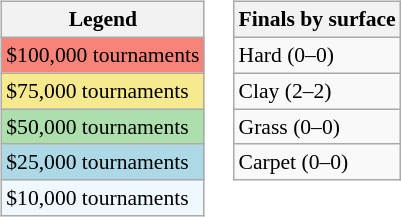<table>
<tr valign=top>
<td><br><table class="wikitable" style=font-size:90%>
<tr>
<th>Legend</th>
</tr>
<tr style="background:#f88379;">
<td>$100,000 tournaments</td>
</tr>
<tr style="background:#f7e98e;">
<td>$75,000 tournaments</td>
</tr>
<tr style="background:#addfad;">
<td>$50,000 tournaments</td>
</tr>
<tr style="background:lightblue;">
<td>$25,000 tournaments</td>
</tr>
<tr style="background:#f0f8ff;">
<td>$10,000 tournaments</td>
</tr>
</table>
</td>
<td><br><table class="wikitable" style=font-size:90%>
<tr>
<th>Finals by surface</th>
</tr>
<tr>
<td>Hard (0–0)</td>
</tr>
<tr>
<td>Clay (2–2)</td>
</tr>
<tr>
<td>Grass (0–0)</td>
</tr>
<tr>
<td>Carpet (0–0)</td>
</tr>
</table>
</td>
</tr>
</table>
